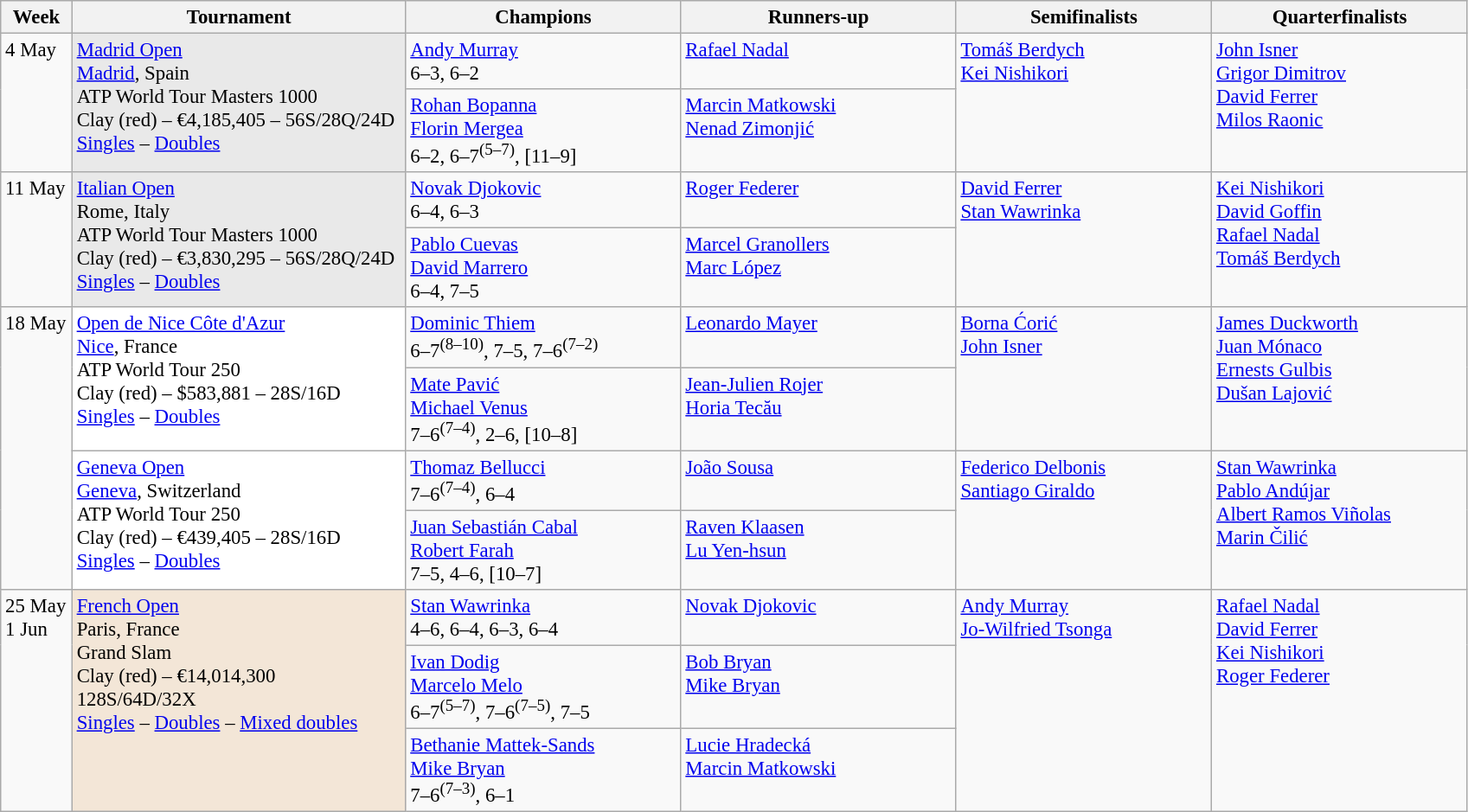<table class=wikitable style=font-size:95%>
<tr>
<th style="width:48px;">Week</th>
<th style="width:250px;">Tournament</th>
<th style="width:205px;">Champions</th>
<th style="width:205px;">Runners-up</th>
<th style="width:190px;">Semifinalists</th>
<th style="width:190px;">Quarterfinalists</th>
</tr>
<tr valign=top>
<td rowspan=2>4 May</td>
<td bgcolor=#E9E9E9 rowspan=2><a href='#'>Madrid Open</a><br> <a href='#'>Madrid</a>, Spain<br>ATP World Tour Masters 1000<br>Clay (red) – €4,185,405 – 56S/28Q/24D<br> <a href='#'>Singles</a> – <a href='#'>Doubles</a></td>
<td> <a href='#'>Andy Murray</a><br>6–3, 6–2</td>
<td> <a href='#'>Rafael Nadal</a></td>
<td rowspan=2> <a href='#'>Tomáš Berdych</a><br> <a href='#'>Kei Nishikori</a></td>
<td rowspan=2> <a href='#'>John Isner</a> <br> <a href='#'>Grigor Dimitrov</a><br>  <a href='#'>David Ferrer</a><br> <a href='#'>Milos Raonic</a></td>
</tr>
<tr valign=top>
<td> <a href='#'>Rohan Bopanna</a><br> <a href='#'>Florin Mergea</a> <br>6–2, 6–7<sup>(5–7)</sup>, [11–9]</td>
<td> <a href='#'>Marcin Matkowski</a><br> <a href='#'>Nenad Zimonjić</a></td>
</tr>
<tr valign=top>
<td rowspan=2>11 May</td>
<td bgcolor=#E9E9E9 rowspan=2><a href='#'>Italian Open</a><br> Rome, Italy<br>ATP World Tour Masters 1000<br>Clay (red) – €3,830,295 – 56S/28Q/24D<br> <a href='#'>Singles</a> – <a href='#'>Doubles</a></td>
<td> <a href='#'>Novak Djokovic</a><br>6–4, 6–3</td>
<td> <a href='#'>Roger Federer</a></td>
<td rowspan=2> <a href='#'>David Ferrer</a><br> <a href='#'>Stan Wawrinka</a></td>
<td rowspan=2> <a href='#'>Kei Nishikori</a><br> <a href='#'>David Goffin</a><br>   <a href='#'>Rafael Nadal</a><br> <a href='#'>Tomáš Berdych</a></td>
</tr>
<tr valign=top>
<td> <a href='#'>Pablo Cuevas</a><br> <a href='#'>David Marrero</a><br>6–4, 7–5</td>
<td> <a href='#'>Marcel Granollers</a><br> <a href='#'>Marc López</a></td>
</tr>
<tr valign=top>
<td rowspan=4>18 May</td>
<td bgcolor=#ffffff rowspan=2><a href='#'>Open de Nice Côte d'Azur</a><br> <a href='#'>Nice</a>, France<br>ATP World Tour 250<br>Clay (red) – $583,881 – 28S/16D<br> <a href='#'>Singles</a> – <a href='#'>Doubles</a></td>
<td> <a href='#'>Dominic Thiem</a><br>6–7<sup>(8–10)</sup>, 7–5, 7–6<sup>(7–2)</sup></td>
<td> <a href='#'>Leonardo Mayer</a></td>
<td rowspan=2> <a href='#'>Borna Ćorić</a><br>  <a href='#'>John Isner</a></td>
<td rowspan=2> <a href='#'>James Duckworth</a><br> <a href='#'>Juan Mónaco</a><br>  <a href='#'>Ernests Gulbis</a><br> <a href='#'>Dušan Lajović</a></td>
</tr>
<tr valign=top>
<td> <a href='#'>Mate Pavić</a><br> <a href='#'>Michael Venus</a><br>7–6<sup>(7–4)</sup>, 2–6, [10–8]</td>
<td> <a href='#'>Jean-Julien Rojer</a><br> <a href='#'>Horia Tecău</a></td>
</tr>
<tr valign=top>
<td bgcolor=#ffffff rowspan=2><a href='#'>Geneva Open</a><br> <a href='#'>Geneva</a>, Switzerland<br>ATP World Tour 250<br>Clay (red) – €439,405 – 28S/16D<br> <a href='#'>Singles</a> – <a href='#'>Doubles</a></td>
<td> <a href='#'>Thomaz Bellucci</a><br>7–6<sup>(7–4)</sup>, 6–4</td>
<td> <a href='#'>João Sousa</a></td>
<td rowspan=2> <a href='#'>Federico Delbonis</a><br> <a href='#'>Santiago Giraldo</a></td>
<td rowspan=2> <a href='#'>Stan Wawrinka</a><br> <a href='#'>Pablo Andújar</a><br> <a href='#'>Albert Ramos Viñolas</a><br>  <a href='#'>Marin Čilić</a></td>
</tr>
<tr valign=top>
<td> <a href='#'>Juan Sebastián Cabal</a><br> <a href='#'>Robert Farah</a><br>7–5, 4–6, [10–7]</td>
<td> <a href='#'>Raven Klaasen</a><br> <a href='#'>Lu Yen-hsun</a></td>
</tr>
<tr valign=top>
<td rowspan=3>25 May<br>1 Jun</td>
<td bgcolor=#F3E6D7 rowspan=3><a href='#'>French Open</a><br> Paris, France<br>Grand Slam<br>Clay (red) – €14,014,300<br>128S/64D/32X<br><a href='#'>Singles</a> – <a href='#'>Doubles</a> – <a href='#'>Mixed doubles</a></td>
<td> <a href='#'>Stan Wawrinka</a> <br> 4–6, 6–4, 6–3, 6–4</td>
<td> <a href='#'>Novak Djokovic</a></td>
<td rowspan=3> <a href='#'>Andy Murray</a><br> <a href='#'>Jo-Wilfried Tsonga</a></td>
<td rowspan=3> <a href='#'>Rafael Nadal</a><br> <a href='#'>David Ferrer</a><br>  <a href='#'>Kei Nishikori</a><br> <a href='#'>Roger Federer</a></td>
</tr>
<tr valign=top>
<td> <a href='#'>Ivan Dodig</a><br> <a href='#'>Marcelo Melo</a><br>6–7<sup>(5–7)</sup>, 7–6<sup>(7–5)</sup>, 7–5</td>
<td> <a href='#'>Bob Bryan</a><br> <a href='#'>Mike Bryan</a></td>
</tr>
<tr valign=top>
<td> <a href='#'>Bethanie Mattek-Sands</a><br> <a href='#'>Mike Bryan</a><br>7–6<sup>(7–3)</sup>, 6–1</td>
<td> <a href='#'>Lucie Hradecká</a><br> <a href='#'>Marcin Matkowski</a></td>
</tr>
</table>
